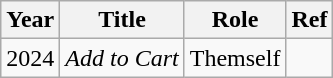<table class="wikitable plainrowheaders" style="text-align:left;">
<tr>
<th>Year</th>
<th>Title</th>
<th>Role</th>
<th>Ref</th>
</tr>
<tr>
<td>2024</td>
<td><em>Add to Cart</em></td>
<td>Themself</td>
<td></td>
</tr>
</table>
